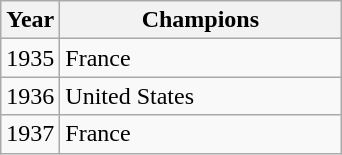<table class="wikitable">
<tr>
<th>Year</th>
<th style="width:180px">Champions</th>
</tr>
<tr>
<td>1935</td>
<td> France</td>
</tr>
<tr>
<td>1936</td>
<td> United States</td>
</tr>
<tr>
<td>1937</td>
<td> France</td>
</tr>
</table>
